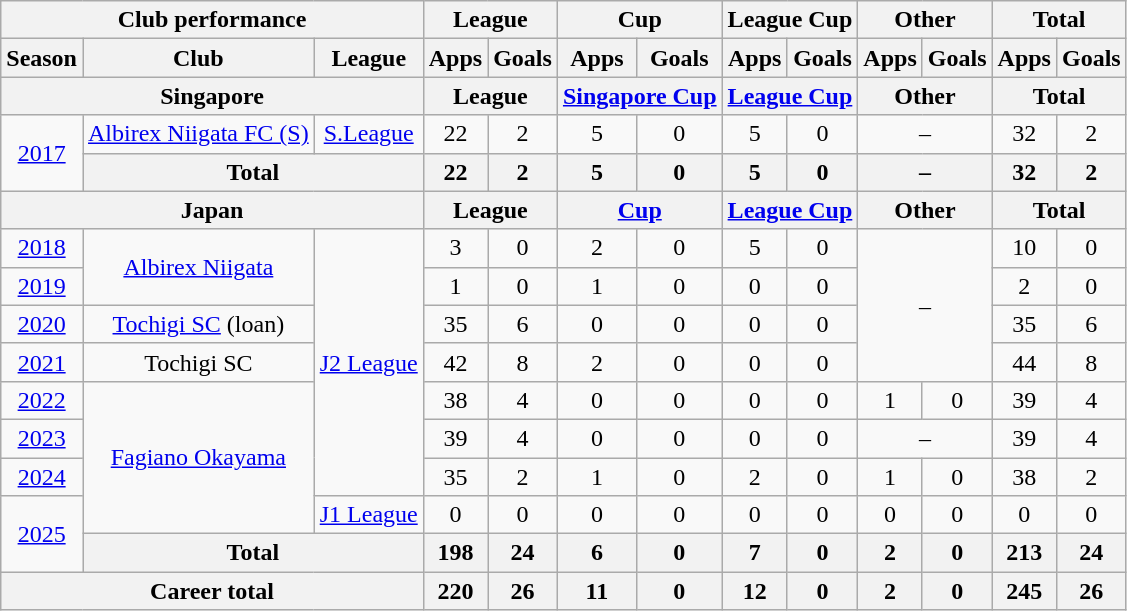<table class="wikitable" style="text-align:center">
<tr>
<th colspan=3>Club performance</th>
<th colspan=2>League</th>
<th colspan=2>Cup</th>
<th colspan=2>League Cup</th>
<th colspan=2>Other</th>
<th colspan=2>Total</th>
</tr>
<tr>
<th>Season</th>
<th>Club</th>
<th>League</th>
<th>Apps</th>
<th>Goals</th>
<th>Apps</th>
<th>Goals</th>
<th>Apps</th>
<th>Goals</th>
<th>Apps</th>
<th>Goals</th>
<th>Apps</th>
<th>Goals</th>
</tr>
<tr>
<th colspan=3>Singapore</th>
<th colspan=2>League</th>
<th colspan=2><a href='#'>Singapore Cup</a></th>
<th colspan=2><a href='#'>League Cup</a></th>
<th colspan=2>Other</th>
<th colspan=2>Total</th>
</tr>
<tr>
<td rowspan="2"><a href='#'>2017</a></td>
<td><a href='#'>Albirex Niigata FC (S)</a></td>
<td><a href='#'>S.League</a></td>
<td>22</td>
<td>2</td>
<td>5</td>
<td>0</td>
<td>5</td>
<td>0</td>
<td colspan="2">–</td>
<td>32</td>
<td>2</td>
</tr>
<tr>
<th colspan="2">Total</th>
<th>22</th>
<th>2</th>
<th>5</th>
<th>0</th>
<th>5</th>
<th>0</th>
<th colspan="2">–</th>
<th>32</th>
<th>2</th>
</tr>
<tr>
<th colspan="3">Japan</th>
<th colspan="2">League</th>
<th colspan="2"><a href='#'>Cup</a></th>
<th colspan="2"><a href='#'>League Cup</a></th>
<th colspan="2">Other</th>
<th colspan="2">Total</th>
</tr>
<tr>
<td><a href='#'>2018</a></td>
<td rowspan=2><a href='#'>Albirex Niigata</a></td>
<td rowspan=7><a href='#'>J2 League</a></td>
<td>3</td>
<td>0</td>
<td>2</td>
<td>0</td>
<td>5</td>
<td>0</td>
<td colspan="2" rowspan="4">–</td>
<td>10</td>
<td>0</td>
</tr>
<tr>
<td><a href='#'>2019</a></td>
<td>1</td>
<td>0</td>
<td>1</td>
<td>0</td>
<td>0</td>
<td>0</td>
<td>2</td>
<td>0</td>
</tr>
<tr>
<td><a href='#'>2020</a></td>
<td><a href='#'>Tochigi SC</a> (loan)</td>
<td>35</td>
<td>6</td>
<td>0</td>
<td>0</td>
<td>0</td>
<td>0</td>
<td>35</td>
<td>6</td>
</tr>
<tr>
<td><a href='#'>2021</a></td>
<td>Tochigi SC</td>
<td>42</td>
<td>8</td>
<td>2</td>
<td>0</td>
<td>0</td>
<td>0</td>
<td>44</td>
<td>8</td>
</tr>
<tr>
<td><a href='#'>2022</a></td>
<td rowspan=4><a href='#'>Fagiano Okayama</a></td>
<td>38</td>
<td>4</td>
<td>0</td>
<td>0</td>
<td>0</td>
<td>0</td>
<td>1</td>
<td>0</td>
<td>39</td>
<td>4</td>
</tr>
<tr>
<td><a href='#'>2023</a></td>
<td>39</td>
<td>4</td>
<td>0</td>
<td>0</td>
<td>0</td>
<td>0</td>
<td colspan="2">–</td>
<td>39</td>
<td>4</td>
</tr>
<tr>
<td><a href='#'>2024</a></td>
<td>35</td>
<td>2</td>
<td>1</td>
<td>0</td>
<td>2</td>
<td>0</td>
<td>1</td>
<td>0</td>
<td>38</td>
<td>2</td>
</tr>
<tr>
<td rowspan="2"><a href='#'>2025</a></td>
<td><a href='#'>J1 League</a></td>
<td>0</td>
<td>0</td>
<td>0</td>
<td>0</td>
<td>0</td>
<td>0</td>
<td>0</td>
<td>0</td>
<td>0</td>
<td>0</td>
</tr>
<tr>
<th colspan="2">Total</th>
<th>198</th>
<th>24</th>
<th>6</th>
<th>0</th>
<th>7</th>
<th>0</th>
<th>2</th>
<th>0</th>
<th>213</th>
<th>24</th>
</tr>
<tr>
<th colspan="3">Career total</th>
<th>220</th>
<th>26</th>
<th>11</th>
<th>0</th>
<th>12</th>
<th>0</th>
<th>2</th>
<th>0</th>
<th>245</th>
<th>26</th>
</tr>
</table>
